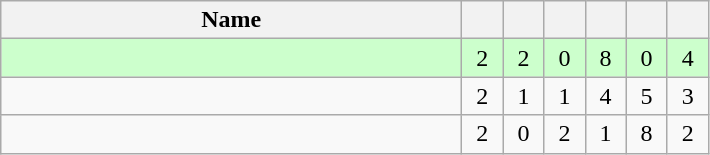<table class=wikitable style="text-align:center">
<tr>
<th width=300>Name</th>
<th width=20></th>
<th width=20></th>
<th width=20></th>
<th width=20></th>
<th width=20></th>
<th width=20></th>
</tr>
<tr style="background-color:#ccffcc;">
<td style="text-align:left;"></td>
<td>2</td>
<td>2</td>
<td>0</td>
<td>8</td>
<td>0</td>
<td>4</td>
</tr>
<tr>
<td style="text-align:left;"></td>
<td>2</td>
<td>1</td>
<td>1</td>
<td>4</td>
<td>5</td>
<td>3</td>
</tr>
<tr>
<td style="text-align:left;"></td>
<td>2</td>
<td>0</td>
<td>2</td>
<td>1</td>
<td>8</td>
<td>2</td>
</tr>
</table>
